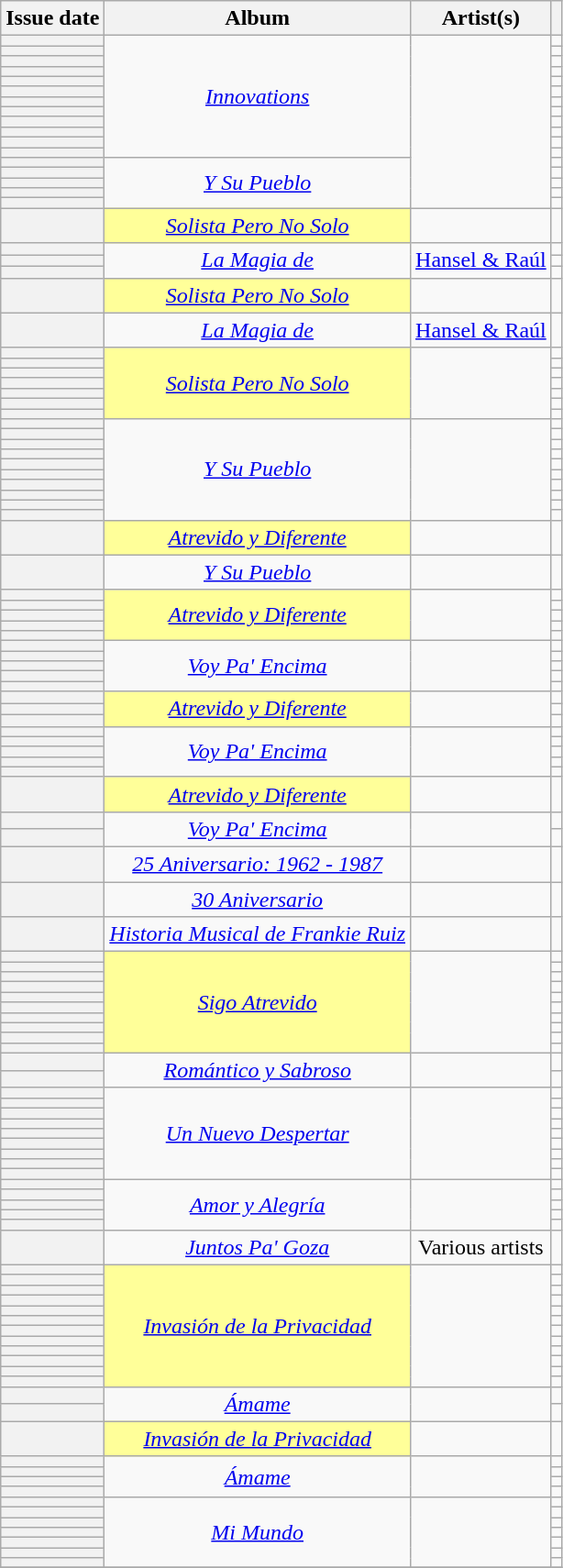<table class="wikitable sortable plainrowheaders" style="text-align: center">
<tr>
<th scope=col>Issue date</th>
<th scope=col>Album</th>
<th scope=col>Artist(s)</th>
<th scope=col class="unsortable"></th>
</tr>
<tr>
<th scope="row"> </th>
<td style="text-align: center;" rowspan=12><em><a href='#'>Innovations</a></em></td>
<td style="text-align: center;" rowspan=17></td>
<td></td>
</tr>
<tr>
<th scope="row"></th>
<td></td>
</tr>
<tr>
<th scope="row"></th>
<td></td>
</tr>
<tr>
<th scope="row"></th>
<td></td>
</tr>
<tr>
<th scope="row"></th>
<td></td>
</tr>
<tr>
<th scope="row"></th>
<td></td>
</tr>
<tr>
<th scope="row"></th>
<td></td>
</tr>
<tr>
<th scope="row"></th>
<td></td>
</tr>
<tr>
<th scope="row"></th>
<td></td>
</tr>
<tr>
<th scope="row"></th>
<td></td>
</tr>
<tr>
<th scope="row"></th>
<td></td>
</tr>
<tr>
<th scope="row"></th>
<td></td>
</tr>
<tr>
<th scope="row"></th>
<td style="text-align: center;" rowspan=5><em><a href='#'>Y Su Pueblo</a></em></td>
<td></td>
</tr>
<tr>
<th scope="row"></th>
<td></td>
</tr>
<tr>
<th scope="row"> </th>
<td></td>
</tr>
<tr>
<th scope="row"></th>
<td></td>
</tr>
<tr>
<th scope="row"></th>
<td></td>
</tr>
<tr>
<th scope="row"></th>
<td bgcolor=#FFFF99 style="text-align: center;"><em><a href='#'>Solista Pero No Solo</a></em> </td>
<td style="text-align: center;"></td>
<td></td>
</tr>
<tr>
<th scope="row"></th>
<td style="text-align: center;" rowspan="3"><em><a href='#'>La Magia de</a></em></td>
<td style="text-align: center;" rowspan="3"><a href='#'>Hansel & Raúl</a></td>
<td></td>
</tr>
<tr>
<th scope="row"></th>
<td></td>
</tr>
<tr>
<th scope="row"></th>
<td></td>
</tr>
<tr>
<th scope="row"></th>
<td bgcolor=#FFFF99 style="text-align: center;"><em><a href='#'>Solista Pero No Solo</a></em> </td>
<td style="text-align: center;"></td>
<td></td>
</tr>
<tr>
<th scope="row"></th>
<td style="text-align: center;"><em><a href='#'>La Magia de</a></em></td>
<td style="text-align: center;"><a href='#'>Hansel & Raúl</a></td>
<td></td>
</tr>
<tr>
<th scope="row"></th>
<td bgcolor=#FFFF99 style="text-align: center;" rowspan=7><em><a href='#'>Solista Pero No Solo</a></em> </td>
<td style="text-align: center;" rowspan=7></td>
<td></td>
</tr>
<tr>
<th scope="row"></th>
<td></td>
</tr>
<tr>
<th scope="row"></th>
<td></td>
</tr>
<tr>
<th scope="row"></th>
<td></td>
</tr>
<tr>
<th scope="row"></th>
<td></td>
</tr>
<tr>
<th scope="row"></th>
<td></td>
</tr>
<tr>
<th scope="row"></th>
<td></td>
</tr>
<tr>
<th scope="row"></th>
<td style="text-align: center;" rowspan=10><em><a href='#'>Y Su Pueblo</a></em></td>
<td style="text-align: center;" rowspan=10></td>
<td></td>
</tr>
<tr>
<th scope="row"></th>
<td></td>
</tr>
<tr>
<th scope="row"></th>
<td></td>
</tr>
<tr>
<th scope="row"></th>
<td></td>
</tr>
<tr>
<th scope="row"></th>
<td></td>
</tr>
<tr>
<th scope="row"></th>
<td></td>
</tr>
<tr>
<th scope="row"></th>
<td></td>
</tr>
<tr>
<th scope="row"></th>
<td></td>
</tr>
<tr>
<th scope="row"></th>
<td></td>
</tr>
<tr>
<th scope="row"></th>
<td></td>
</tr>
<tr>
<th scope="row"> </th>
<td bgcolor=#FFFF99 style="text-align: center;"><em><a href='#'>Atrevido y Diferente</a></em> </td>
<td style="text-align: center;"></td>
<td></td>
</tr>
<tr>
<th scope="row"></th>
<td style="text-align: center;"><em><a href='#'>Y Su Pueblo</a></em></td>
<td style="text-align: center;"></td>
<td></td>
</tr>
<tr>
<th scope="row"></th>
<td bgcolor=#FFFF99 style="text-align: center;" rowspan=5><em><a href='#'>Atrevido y Diferente</a></em> </td>
<td style="text-align: center;" rowspan=5></td>
<td></td>
</tr>
<tr>
<th scope="row"></th>
<td></td>
</tr>
<tr>
<th scope="row"></th>
<td></td>
</tr>
<tr>
<th scope="row"></th>
<td></td>
</tr>
<tr>
<th scope="row"></th>
<td></td>
</tr>
<tr>
<th scope="row"></th>
<td style="text-align: center;" rowspan=5><em><a href='#'>Voy Pa' Encima</a></em></td>
<td style="text-align: center;" rowspan=5></td>
<td></td>
</tr>
<tr>
<th scope="row"></th>
<td></td>
</tr>
<tr>
<th scope="row"></th>
<td></td>
</tr>
<tr>
<th scope="row"></th>
<td></td>
</tr>
<tr>
<th scope="row"></th>
<td></td>
</tr>
<tr>
<th scope="row"></th>
<td bgcolor=#FFFF99 style="text-align: center;" rowspan=3><em><a href='#'>Atrevido y Diferente</a></em> </td>
<td style="text-align: center;" rowspan=3></td>
<td></td>
</tr>
<tr>
<th scope="row"></th>
<td></td>
</tr>
<tr>
<th scope="row"></th>
<td></td>
</tr>
<tr>
<th scope="row"></th>
<td style="text-align: center;" rowspan=5><em><a href='#'>Voy Pa' Encima</a></em></td>
<td style="text-align: center;" rowspan=5></td>
<td></td>
</tr>
<tr>
<th scope="row"></th>
<td></td>
</tr>
<tr>
<th scope="row"></th>
<td></td>
</tr>
<tr>
<th scope="row"></th>
<td></td>
</tr>
<tr>
<th scope="row"></th>
<td></td>
</tr>
<tr>
<th scope="row"></th>
<td bgcolor=#FFFF99  style="text-align: center;"><em><a href='#'>Atrevido y Diferente</a></em> </td>
<td></td>
<td></td>
</tr>
<tr>
<th scope="row"></th>
<td style="text-align: center;" rowspan=2><em><a href='#'>Voy Pa' Encima</a></em></td>
<td style="text-align: center;" rowspan=2></td>
<td></td>
</tr>
<tr>
<th scope="row"></th>
<td></td>
</tr>
<tr>
<th scope="row"></th>
<td style="text-align: center;"><em><a href='#'>25 Aniversario: 1962 - 1987</a></em></td>
<td style="text-align: center;"></td>
<td></td>
</tr>
<tr>
<th scope="row"></th>
<td style="text-align: center;"><em><a href='#'>30 Aniversario</a></em></td>
<td style="text-align: center;"></td>
<td></td>
</tr>
<tr>
<th scope="row"></th>
<td style="text-align: center;"><em><a href='#'>Historia Musical de Frankie Ruiz</a></em></td>
<td style="text-align: center;"></td>
<td></td>
</tr>
<tr>
<th scope="row"> </th>
<td bgcolor=#FFFF99 style="text-align: center;" rowspan=10><em><a href='#'>Sigo Atrevido</a></em> </td>
<td style="text-align: center;" rowspan=10></td>
<td></td>
</tr>
<tr>
<th scope="row"></th>
<td></td>
</tr>
<tr>
<th scope="row"></th>
<td></td>
</tr>
<tr>
<th scope="row"></th>
<td></td>
</tr>
<tr>
<th scope="row"></th>
<td></td>
</tr>
<tr>
<th scope="row"></th>
<td></td>
</tr>
<tr>
<th scope="row"></th>
<td></td>
</tr>
<tr>
<th scope="row"></th>
<td></td>
</tr>
<tr>
<th scope="row"></th>
<td></td>
</tr>
<tr>
<th scope="row"></th>
<td></td>
</tr>
<tr>
<th scope="row"></th>
<td style="text-align: center;" rowspan=2><em><a href='#'>Romántico y Sabroso</a></em></td>
<td style="text-align: center;" rowspan=2></td>
<td></td>
</tr>
<tr>
<th scope="row"></th>
<td></td>
</tr>
<tr>
<th scope="row"></th>
<td style="text-align: center;" rowspan=9><em><a href='#'>Un Nuevo Despertar</a></em></td>
<td style="text-align: center;" rowspan=9></td>
<td></td>
</tr>
<tr>
<th scope="row"></th>
<td></td>
</tr>
<tr>
<th scope="row"></th>
<td></td>
</tr>
<tr>
<th scope="row"></th>
<td></td>
</tr>
<tr>
<th scope="row"></th>
<td></td>
</tr>
<tr>
<th scope="row"></th>
<td></td>
</tr>
<tr>
<th scope="row"></th>
<td></td>
</tr>
<tr>
<th scope="row"></th>
<td></td>
</tr>
<tr>
<th scope="row"></th>
<td></td>
</tr>
<tr>
<th scope="row"></th>
<td style="text-align: center;" rowspan=5><em><a href='#'>Amor y Alegría</a></em></td>
<td style="text-align: center;" rowspan=5></td>
<td></td>
</tr>
<tr>
<th scope="row"></th>
<td></td>
</tr>
<tr>
<th scope="row"></th>
<td></td>
</tr>
<tr>
<th scope="row"></th>
<td></td>
</tr>
<tr>
<th scope="row"></th>
<td></td>
</tr>
<tr>
<th scope="row"> </th>
<td style="text-align: center;"><em><a href='#'>Juntos Pa' Goza</a></em></td>
<td style="text-align: center;">Various artists</td>
<td></td>
</tr>
<tr>
<th scope="row"></th>
<td bgcolor=#FFFF99 style="text-align: center;" rowspan=12><em><a href='#'>Invasión de la Privacidad</a></em> </td>
<td style="text-align: center;" rowspan=12></td>
<td></td>
</tr>
<tr>
<th scope="row"></th>
<td></td>
</tr>
<tr>
<th scope="row"></th>
<td></td>
</tr>
<tr>
<th scope="row"></th>
<td></td>
</tr>
<tr>
<th scope="row"></th>
<td></td>
</tr>
<tr>
<th scope="row"></th>
<td></td>
</tr>
<tr>
<th scope="row"></th>
<td></td>
</tr>
<tr>
<th scope="row"></th>
<td></td>
</tr>
<tr>
<th scope="row"></th>
<td></td>
</tr>
<tr>
<th scope="row"></th>
<td></td>
</tr>
<tr>
<th scope="row"></th>
<td></td>
</tr>
<tr>
<th scope="row"></th>
<td></td>
</tr>
<tr>
<th scope="row"></th>
<td style="text-align: center;" rowspan=2><em><a href='#'>Ámame</a></em></td>
<td style="text-align: center;" rowspan=2></td>
<td></td>
</tr>
<tr>
<th scope="row"></th>
<td></td>
</tr>
<tr>
<th scope="row"></th>
<td bgcolor=#FFFF99 style="text-align: center;"><em><a href='#'>Invasión de la Privacidad</a></em> </td>
<td style="text-align: center;"></td>
<td></td>
</tr>
<tr>
<th scope="row"></th>
<td style="text-align: center;" rowspan=4><em><a href='#'>Ámame</a></em></td>
<td style="text-align: center;" rowspan=4></td>
<td></td>
</tr>
<tr>
<th scope="row"></th>
<td></td>
</tr>
<tr>
<th scope="row"></th>
<td></td>
</tr>
<tr>
<th scope="row"></th>
<td></td>
</tr>
<tr>
<th scope="row"></th>
<td style="text-align: center;" rowspan=7><em><a href='#'>Mi Mundo</a></em></td>
<td style="text-align: center;" rowspan=7></td>
<td></td>
</tr>
<tr>
<th scope="row"></th>
<td></td>
</tr>
<tr>
<th scope="row"></th>
<td></td>
</tr>
<tr>
<th scope="row"></th>
<td></td>
</tr>
<tr>
<th scope="row"></th>
<td></td>
</tr>
<tr>
<th scope="row"></th>
<td></td>
</tr>
<tr>
<th scope="row"></th>
<td></td>
</tr>
<tr>
</tr>
</table>
